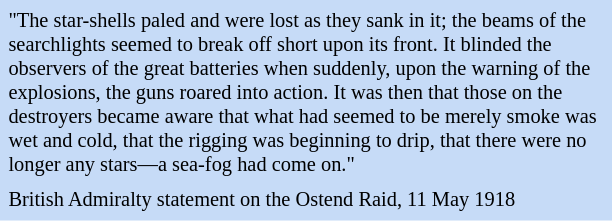<table class="toccolours" style="float: left; margin-left: 1em; margin-right: 2em; font-size: 85%; background:#c6dbf7; color:black; width:30em; max-width: 40%;" cellspacing="5">
<tr>
<td style="text-align: left;">"The star-shells paled and were lost as they sank in it; the beams of the searchlights seemed to break off short upon its front. It blinded the observers of the great batteries when suddenly, upon the warning of the explosions, the guns roared into action. It was then that those on the destroyers became aware that what had seemed to be merely smoke was wet and cold, that the rigging was beginning to drip, that there were no longer any stars—a sea-fog had come on."</td>
</tr>
<tr>
<td style="text-align: left;">British Admiralty statement on the Ostend Raid, 11 May 1918</td>
</tr>
</table>
